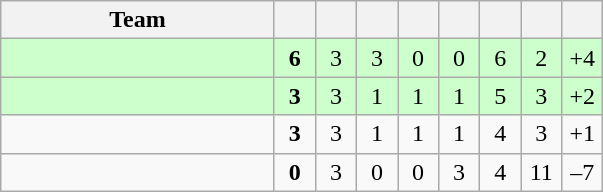<table class="wikitable" style="text-align:center">
<tr>
<th width="175">Team</th>
<th width="20"></th>
<th width="20"></th>
<th width="20"></th>
<th width="20"></th>
<th width="20"></th>
<th width="20"></th>
<th width="20"></th>
<th width="20"></th>
</tr>
<tr bgcolor=#CCFFCC>
<td align=left></td>
<td><strong>6</strong></td>
<td>3</td>
<td>3</td>
<td>0</td>
<td>0</td>
<td>6</td>
<td>2</td>
<td>+4</td>
</tr>
<tr bgcolor=#CCFFCC>
<td align=left></td>
<td><strong>3</strong></td>
<td>3</td>
<td>1</td>
<td>1</td>
<td>1</td>
<td>5</td>
<td>3</td>
<td>+2</td>
</tr>
<tr>
<td align=left></td>
<td><strong>3</strong></td>
<td>3</td>
<td>1</td>
<td>1</td>
<td>1</td>
<td>4</td>
<td>3</td>
<td>+1</td>
</tr>
<tr>
<td align=left></td>
<td><strong>0</strong></td>
<td>3</td>
<td>0</td>
<td>0</td>
<td>3</td>
<td>4</td>
<td>11</td>
<td>–7</td>
</tr>
</table>
